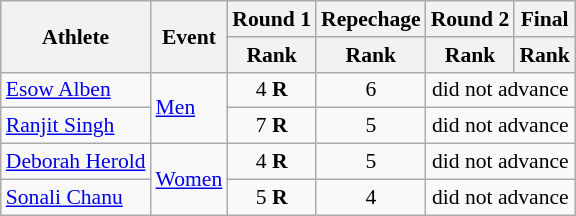<table class=wikitable style="text-align:center; font-size:90%">
<tr>
<th rowspan="2">Athlete</th>
<th rowspan="2">Event</th>
<th>Round 1</th>
<th>Repechage</th>
<th>Round 2</th>
<th>Final</th>
</tr>
<tr>
<th>Rank</th>
<th>Rank</th>
<th>Rank</th>
<th>Rank</th>
</tr>
<tr>
<td align=left><a href='#'>Esow Alben</a></td>
<td align=left rowspan="2"><a href='#'>Men</a></td>
<td>4 <strong>R</strong></td>
<td>6</td>
<td colspan="2">did not advance</td>
</tr>
<tr>
<td align=left><a href='#'>Ranjit Singh</a></td>
<td>7 <strong>R</strong></td>
<td>5</td>
<td colspan="2">did not advance</td>
</tr>
<tr>
<td align=left><a href='#'>Deborah Herold</a></td>
<td align=left rowspan="2"><a href='#'>Women</a></td>
<td>4 <strong>R</strong></td>
<td>5</td>
<td colspan="3">did not advance</td>
</tr>
<tr>
<td align=left><a href='#'>Sonali Chanu</a></td>
<td>5 <strong>R</strong></td>
<td>4</td>
<td colspan="3">did not advance</td>
</tr>
</table>
